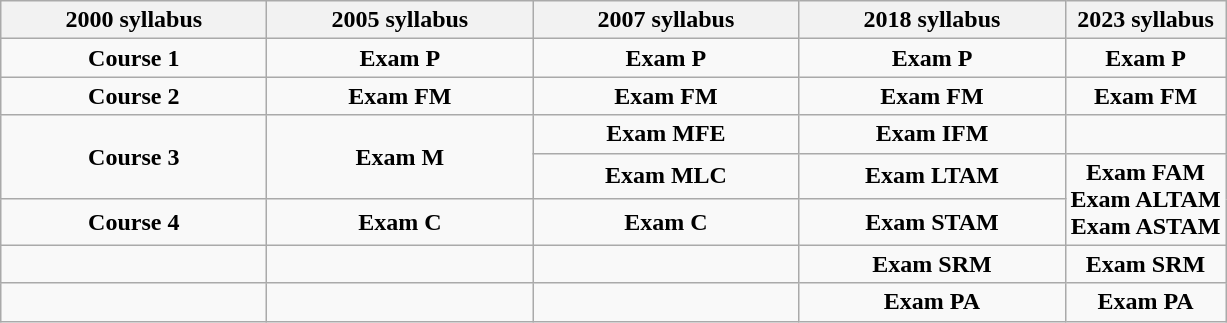<table class=wikitable style="text-align:center;">
<tr>
<th width="170">2000 syllabus</th>
<th width="170">2005 syllabus</th>
<th width="170">2007 syllabus</th>
<th width="170">2018 syllabus</th>
<th>2023 syllabus</th>
</tr>
<tr>
<td><strong>Course 1</strong><br></td>
<td><strong>Exam P</strong><br></td>
<td><strong>Exam P</strong></td>
<td><strong>Exam P</strong></td>
<td><strong>Exam P</strong></td>
</tr>
<tr>
<td><strong>Course 2</strong><br></td>
<td><strong>Exam FM</strong><br></td>
<td><strong>Exam FM</strong></td>
<td><strong>Exam FM</strong></td>
<td><strong>Exam FM</strong></td>
</tr>
<tr>
<td rowspan="2"><strong>Course 3</strong><br></td>
<td rowspan="2"><strong>Exam M</strong><br></td>
<td><strong>Exam MFE</strong><br></td>
<td><strong>Exam IFM</strong><br></td>
<td></td>
</tr>
<tr>
<td><strong>Exam MLC</strong><br></td>
<td><strong>Exam LTAM</strong><br></td>
<td rowspan="2"><strong>Exam FAM</strong><br><strong>Exam ALTAM</strong><br><strong>Exam ASTAM</strong></td>
</tr>
<tr>
<td><strong>Course 4</strong><br></td>
<td><strong>Exam C</strong><br></td>
<td><strong>Exam C</strong></td>
<td><strong>Exam STAM</strong><br></td>
</tr>
<tr>
<td></td>
<td></td>
<td></td>
<td><strong>Exam SRM</strong><br></td>
<td><strong>Exam SRM</strong></td>
</tr>
<tr>
<td></td>
<td></td>
<td></td>
<td><strong>Exam PA</strong><br></td>
<td><strong>Exam PA</strong></td>
</tr>
</table>
